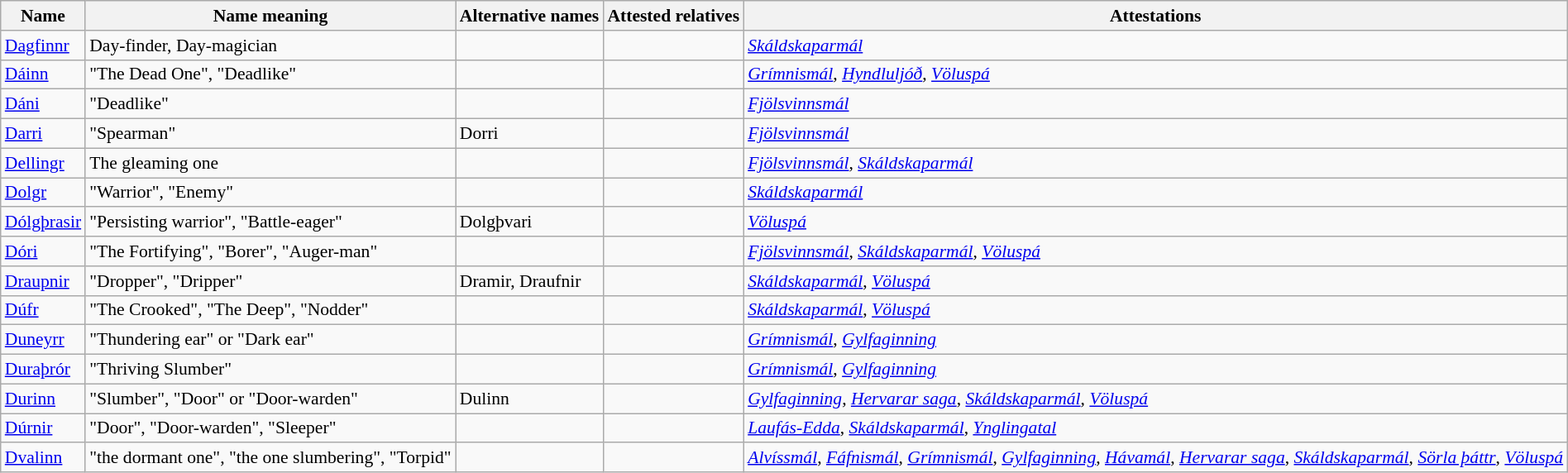<table class="wikitable sortable" style="font-size: 90%; width: 100%">
<tr>
<th>Name</th>
<th>Name meaning</th>
<th>Alternative names</th>
<th>Attested relatives</th>
<th>Attestations</th>
</tr>
<tr>
<td><a href='#'>Dagfinnr</a></td>
<td>Day-finder, Day-magician</td>
<td></td>
<td></td>
<td><em><a href='#'>Skáldskaparmál</a></em></td>
</tr>
<tr>
<td><a href='#'>Dáinn</a></td>
<td>"The Dead One", "Deadlike"</td>
<td></td>
<td></td>
<td><em><a href='#'>Grímnismál</a></em>, <em><a href='#'>Hyndluljóð</a></em>, <em><a href='#'>Völuspá</a></em></td>
</tr>
<tr>
<td><a href='#'>Dáni</a></td>
<td>"Deadlike"</td>
<td></td>
<td></td>
<td><em><a href='#'>Fjölsvinnsmál</a></em></td>
</tr>
<tr>
<td><a href='#'>Darri</a></td>
<td>"Spearman"</td>
<td>Dorri</td>
<td></td>
<td><em><a href='#'>Fjölsvinnsmál</a></em></td>
</tr>
<tr>
<td><a href='#'>Dellingr</a></td>
<td>The gleaming one</td>
<td></td>
<td></td>
<td><em><a href='#'>Fjölsvinnsmál</a></em>, <em><a href='#'>Skáldskaparmál</a></em></td>
</tr>
<tr>
<td><a href='#'>Dolgr</a></td>
<td>"Warrior", "Enemy"</td>
<td></td>
<td></td>
<td><em><a href='#'>Skáldskaparmál</a></em></td>
</tr>
<tr>
<td><a href='#'>Dólgþrasir</a></td>
<td>"Persisting warrior", "Battle-eager"</td>
<td>Dolgþvari</td>
<td></td>
<td><em><a href='#'>Völuspá</a></em></td>
</tr>
<tr>
<td><a href='#'>Dóri</a></td>
<td>"The Fortifying", "Borer", "Auger-man"</td>
<td></td>
<td></td>
<td><em><a href='#'>Fjölsvinnsmál</a></em>, <em><a href='#'>Skáldskaparmál</a></em>, <em><a href='#'>Völuspá</a></em></td>
</tr>
<tr>
<td><a href='#'>Draupnir</a></td>
<td>"Dropper", "Dripper"</td>
<td>Dramir, Draufnir</td>
<td></td>
<td><em><a href='#'>Skáldskaparmál</a></em>, <em><a href='#'>Völuspá</a></em></td>
</tr>
<tr>
<td><a href='#'>Dúfr</a></td>
<td>"The Crooked", "The Deep", "Nodder"</td>
<td></td>
<td></td>
<td><em><a href='#'>Skáldskaparmál</a></em>, <em><a href='#'>Völuspá</a></em></td>
</tr>
<tr>
<td><a href='#'>Duneyrr</a></td>
<td>"Thundering ear" or "Dark ear"</td>
<td></td>
<td></td>
<td><em><a href='#'>Grímnismál</a></em>, <em><a href='#'>Gylfaginning</a></em></td>
</tr>
<tr>
<td><a href='#'>Duraþrór</a></td>
<td>"Thriving Slumber"</td>
<td></td>
<td></td>
<td><em><a href='#'>Grímnismál</a></em>, <em><a href='#'>Gylfaginning</a></em></td>
</tr>
<tr>
<td><a href='#'>Durinn</a></td>
<td>"Slumber", "Door" or "Door-warden"</td>
<td>Dulinn</td>
<td></td>
<td><em><a href='#'>Gylfaginning</a></em>, <em><a href='#'>Hervarar saga</a></em>, <em><a href='#'>Skáldskaparmál</a></em>, <em><a href='#'>Völuspá</a></em></td>
</tr>
<tr>
<td><a href='#'>Dúrnir</a></td>
<td>"Door", "Door-warden", "Sleeper"</td>
<td></td>
<td></td>
<td><em><a href='#'>Laufás-Edda</a></em>, <em><a href='#'>Skáldskaparmál</a></em>, <em><a href='#'>Ynglingatal</a></em></td>
</tr>
<tr>
<td><a href='#'>Dvalinn</a></td>
<td>"the dormant one", "the one slumbering", "Torpid"</td>
<td></td>
<td></td>
<td><em><a href='#'>Alvíssmál</a></em>, <em><a href='#'>Fáfnismál</a></em>, <em><a href='#'>Grímnismál</a></em>, <em><a href='#'>Gylfaginning</a></em>, <em><a href='#'>Hávamál</a></em>, <em><a href='#'>Hervarar saga</a></em>, <em><a href='#'>Skáldskaparmál</a></em>, <em><a href='#'>Sörla þáttr</a></em>, <em><a href='#'>Völuspá</a></em></td>
</tr>
</table>
